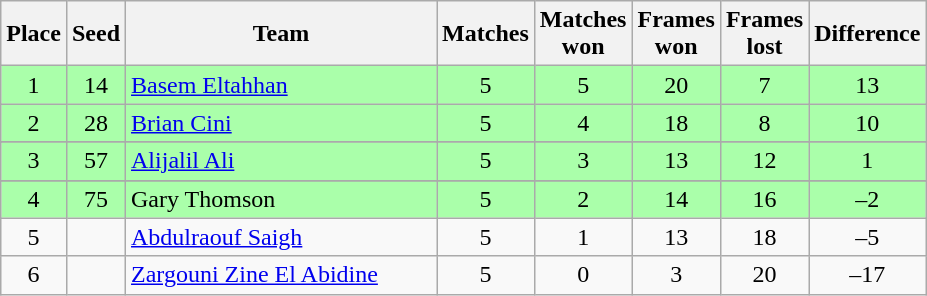<table class="wikitable" style="text-align: center;">
<tr>
<th width=20>Place</th>
<th width=20>Seed</th>
<th width=200>Team</th>
<th width=20>Matches</th>
<th width=20>Matches won</th>
<th width=20>Frames won</th>
<th width=20>Frames lost</th>
<th width=20>Difference</th>
</tr>
<tr style="background:#aaffaa;">
<td>1</td>
<td>14</td>
<td style="text-align:left;"> <a href='#'>Basem Eltahhan</a></td>
<td>5</td>
<td>5</td>
<td>20</td>
<td>7</td>
<td>13</td>
</tr>
<tr style="background:#aaffaa;">
<td>2</td>
<td>28</td>
<td style="text-align:left;"> <a href='#'>Brian Cini</a></td>
<td>5</td>
<td>4</td>
<td>18</td>
<td>8</td>
<td>10</td>
</tr>
<tr>
</tr>
<tr style="background:#aaffaa;">
<td>3</td>
<td>57</td>
<td style="text-align:left;"> <a href='#'>Alijalil Ali</a></td>
<td>5</td>
<td>3</td>
<td>13</td>
<td>12</td>
<td>1</td>
</tr>
<tr>
</tr>
<tr style="background:#aaffaa;">
<td>4</td>
<td>75</td>
<td style="text-align:left;"> Gary Thomson</td>
<td>5</td>
<td>2</td>
<td>14</td>
<td>16</td>
<td>–2</td>
</tr>
<tr>
<td>5</td>
<td></td>
<td style="text-align:left;"> <a href='#'>Abdulraouf Saigh</a></td>
<td>5</td>
<td>1</td>
<td>13</td>
<td>18</td>
<td>–5</td>
</tr>
<tr>
<td>6</td>
<td></td>
<td style="text-align:left;"> <a href='#'>Zargouni Zine El Abidine</a></td>
<td>5</td>
<td>0</td>
<td>3</td>
<td>20</td>
<td>–17</td>
</tr>
</table>
